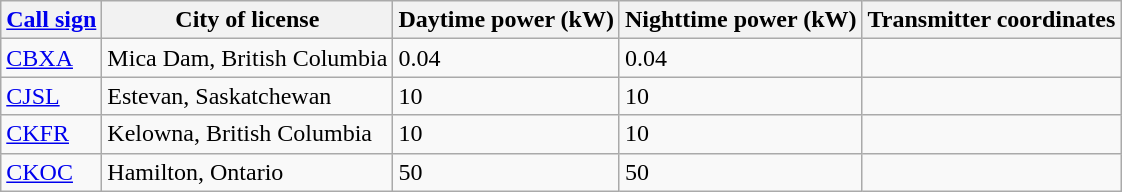<table class="wikitable sortable">
<tr>
<th><a href='#'>Call sign</a></th>
<th>City of license</th>
<th>Daytime power (kW)</th>
<th>Nighttime power (kW)</th>
<th>Transmitter coordinates</th>
</tr>
<tr>
<td><a href='#'>CBXA</a></td>
<td>Mica Dam, British Columbia</td>
<td>0.04</td>
<td>0.04</td>
<td></td>
</tr>
<tr>
<td><a href='#'>CJSL</a></td>
<td>Estevan, Saskatchewan</td>
<td>10</td>
<td>10</td>
<td></td>
</tr>
<tr>
<td><a href='#'>CKFR</a></td>
<td>Kelowna, British Columbia</td>
<td>10</td>
<td>10</td>
<td></td>
</tr>
<tr>
<td><a href='#'>CKOC</a></td>
<td>Hamilton, Ontario</td>
<td>50</td>
<td>50</td>
<td></td>
</tr>
</table>
